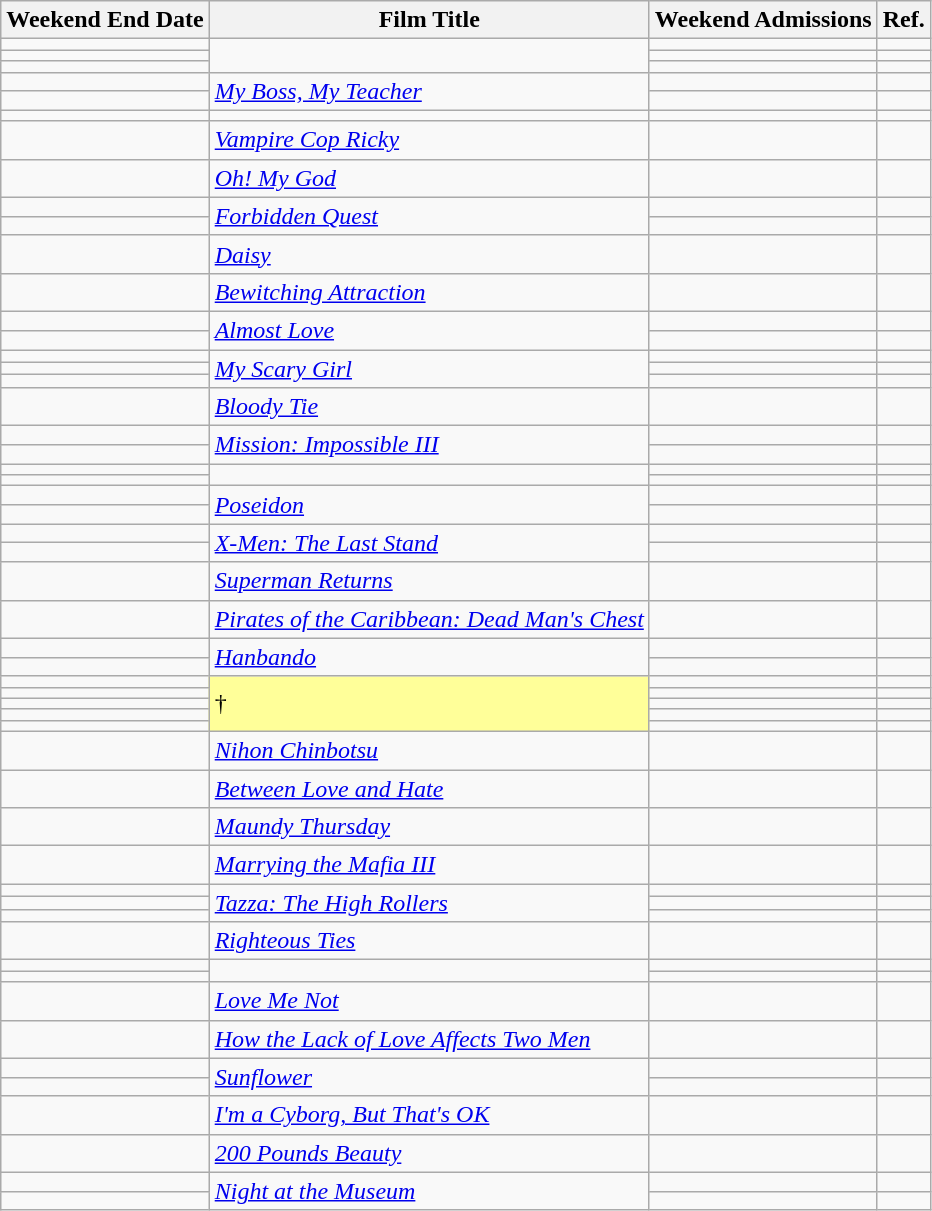<table class="wikitable sortable">
<tr>
<th>Weekend End Date</th>
<th>Film Title</th>
<th>Weekend Admissions</th>
<th class=unsortable>Ref.</th>
</tr>
<tr>
<td></td>
<td rowspan="3"><em></em></td>
<td></td>
<td></td>
</tr>
<tr>
<td></td>
<td></td>
<td></td>
</tr>
<tr>
<td></td>
<td></td>
<td></td>
</tr>
<tr>
<td></td>
<td rowspan="2"><em><a href='#'>My Boss, My Teacher</a></em></td>
<td></td>
<td></td>
</tr>
<tr>
<td></td>
<td></td>
<td></td>
</tr>
<tr>
<td></td>
<td><em></em></td>
<td></td>
<td></td>
</tr>
<tr>
<td></td>
<td><em><a href='#'>Vampire Cop Ricky</a></em></td>
<td></td>
<td></td>
</tr>
<tr>
<td></td>
<td><em><a href='#'>Oh! My God</a></em></td>
<td></td>
<td></td>
</tr>
<tr>
<td></td>
<td rowspan="2"><em><a href='#'>Forbidden Quest</a></em></td>
<td></td>
<td></td>
</tr>
<tr>
<td></td>
<td></td>
<td></td>
</tr>
<tr>
<td></td>
<td><em><a href='#'>Daisy</a></em></td>
<td></td>
<td></td>
</tr>
<tr>
<td></td>
<td><em><a href='#'>Bewitching Attraction</a></em></td>
<td></td>
<td></td>
</tr>
<tr>
<td></td>
<td rowspan="2"><em><a href='#'>Almost Love</a></em></td>
<td></td>
<td></td>
</tr>
<tr>
<td></td>
<td></td>
<td></td>
</tr>
<tr>
<td></td>
<td rowspan="3"><em><a href='#'>My Scary Girl</a></em></td>
<td></td>
<td></td>
</tr>
<tr>
<td></td>
<td></td>
<td></td>
</tr>
<tr>
<td></td>
<td></td>
<td></td>
</tr>
<tr>
<td></td>
<td><em><a href='#'>Bloody Tie</a></em></td>
<td></td>
<td></td>
</tr>
<tr>
<td></td>
<td rowspan="2"><em><a href='#'>Mission: Impossible III</a></em></td>
<td></td>
<td></td>
</tr>
<tr>
<td></td>
<td></td>
<td></td>
</tr>
<tr>
<td></td>
<td rowspan="2"><em></em></td>
<td></td>
<td></td>
</tr>
<tr>
<td></td>
<td></td>
<td></td>
</tr>
<tr>
<td></td>
<td rowspan="2"><em><a href='#'>Poseidon</a></em></td>
<td></td>
<td></td>
</tr>
<tr>
<td></td>
<td></td>
<td></td>
</tr>
<tr>
<td></td>
<td rowspan="2"><em><a href='#'>X-Men: The Last Stand</a></em></td>
<td></td>
<td></td>
</tr>
<tr>
<td></td>
<td></td>
<td></td>
</tr>
<tr>
<td></td>
<td><em><a href='#'>Superman Returns</a></em></td>
<td></td>
<td></td>
</tr>
<tr>
<td></td>
<td><em><a href='#'>Pirates of the Caribbean: Dead Man's Chest</a></em></td>
<td></td>
<td></td>
</tr>
<tr>
<td></td>
<td rowspan="2"><em><a href='#'>Hanbando</a></em></td>
<td></td>
<td></td>
</tr>
<tr>
<td></td>
<td></td>
<td></td>
</tr>
<tr>
<td></td>
<td rowspan="5" style="background-color:#FFFF99"><em></em> †</td>
<td></td>
<td></td>
</tr>
<tr>
<td></td>
<td></td>
<td></td>
</tr>
<tr>
<td></td>
<td></td>
<td></td>
</tr>
<tr>
<td></td>
<td></td>
<td></td>
</tr>
<tr>
<td></td>
<td></td>
<td></td>
</tr>
<tr>
<td></td>
<td><em><a href='#'>Nihon Chinbotsu</a></em></td>
<td></td>
<td></td>
</tr>
<tr>
<td></td>
<td><em><a href='#'>Between Love and Hate</a></em></td>
<td></td>
<td></td>
</tr>
<tr>
<td></td>
<td><em><a href='#'>Maundy Thursday</a></em></td>
<td></td>
<td></td>
</tr>
<tr>
<td></td>
<td><em><a href='#'>Marrying the Mafia III</a></em></td>
<td></td>
<td></td>
</tr>
<tr>
<td></td>
<td rowspan="3"><em><a href='#'>Tazza: The High Rollers</a></em></td>
<td></td>
<td></td>
</tr>
<tr>
<td></td>
<td></td>
<td></td>
</tr>
<tr>
<td></td>
<td></td>
<td></td>
</tr>
<tr>
<td></td>
<td><em><a href='#'>Righteous Ties</a></em></td>
<td></td>
<td></td>
</tr>
<tr>
<td></td>
<td rowspan="2"><em></em></td>
<td></td>
<td></td>
</tr>
<tr>
<td></td>
<td></td>
<td></td>
</tr>
<tr>
<td></td>
<td><em><a href='#'>Love Me Not</a></em></td>
<td></td>
<td></td>
</tr>
<tr>
<td></td>
<td><em><a href='#'>How the Lack of Love Affects Two Men</a></em></td>
<td></td>
<td></td>
</tr>
<tr>
<td></td>
<td rowspan="2"><em><a href='#'>Sunflower</a></em></td>
<td></td>
<td></td>
</tr>
<tr>
<td></td>
<td></td>
<td></td>
</tr>
<tr>
<td></td>
<td><em><a href='#'>I'm a Cyborg, But That's OK</a></em></td>
<td></td>
<td></td>
</tr>
<tr>
<td></td>
<td><em><a href='#'>200 Pounds Beauty</a></em></td>
<td></td>
<td></td>
</tr>
<tr>
<td></td>
<td rowspan="2"><em><a href='#'>Night at the Museum</a></em></td>
<td></td>
<td></td>
</tr>
<tr>
<td></td>
<td></td>
<td></td>
</tr>
</table>
